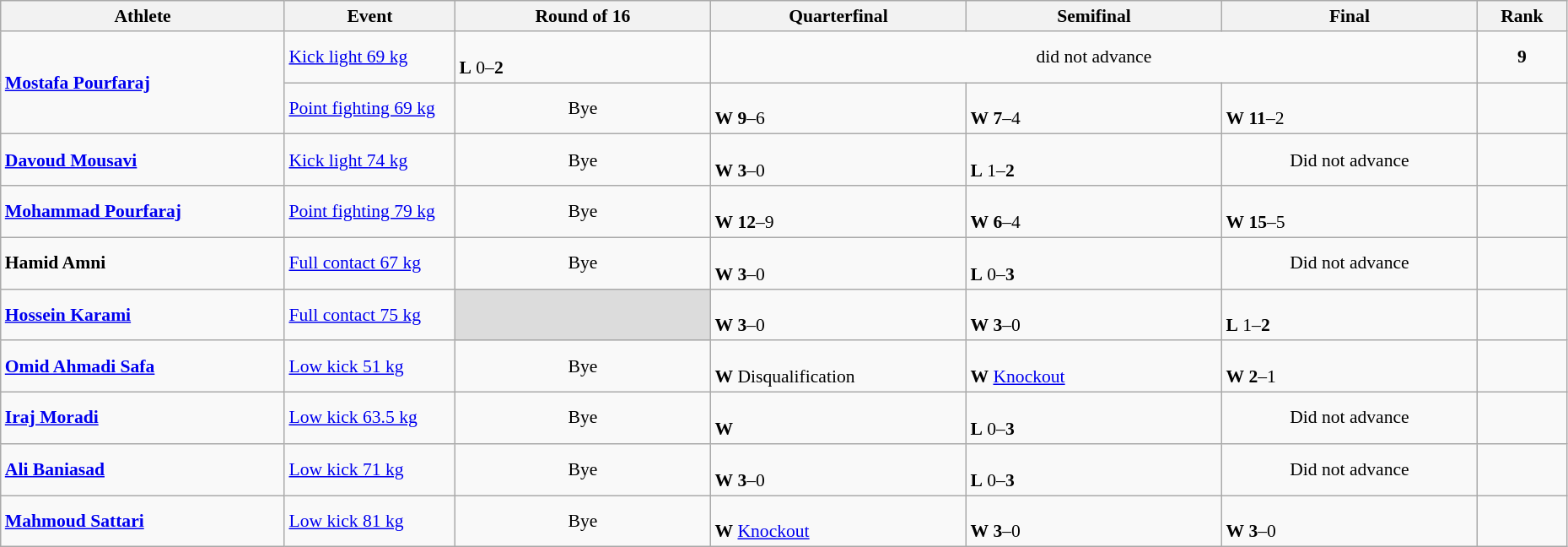<table class="wikitable" width="98%" style="text-align:left; font-size:90%">
<tr>
<th width="10%">Athlete</th>
<th width="6%">Event</th>
<th width="9%">Round of 16</th>
<th width="9%">Quarterfinal</th>
<th width="9%">Semifinal</th>
<th width="9%">Final</th>
<th width="3%">Rank</th>
</tr>
<tr>
<td rowspan=2><strong><a href='#'>Mostafa Pourfaraj</a></strong></td>
<td><a href='#'>Kick light 69 kg</a></td>
<td><br><strong>L</strong> 0–<strong>2</strong></td>
<td align=center colspan=3>did not advance</td>
<td align=center><strong>9</strong></td>
</tr>
<tr>
<td><a href='#'>Point fighting 69 kg</a></td>
<td align=center>Bye</td>
<td><br><strong>W</strong> <strong>9</strong>–6</td>
<td><br><strong>W</strong> <strong>7</strong>–4</td>
<td><br><strong>W</strong> <strong>11</strong>–2</td>
<td align=center></td>
</tr>
<tr>
<td><strong><a href='#'>Davoud Mousavi</a></strong></td>
<td><a href='#'>Kick light 74 kg</a></td>
<td align=center>Bye</td>
<td><br><strong>W</strong> <strong>3</strong>–0</td>
<td><br><strong>L</strong> 1–<strong>2</strong></td>
<td align=center>Did not advance</td>
<td align=center></td>
</tr>
<tr>
<td><strong><a href='#'>Mohammad Pourfaraj</a></strong></td>
<td><a href='#'>Point fighting 79 kg</a></td>
<td align=center>Bye</td>
<td><br><strong>W</strong> <strong>12</strong>–9</td>
<td><br><strong>W</strong> <strong>6</strong>–4</td>
<td><br><strong>W</strong> <strong>15</strong>–5</td>
<td align=center></td>
</tr>
<tr>
<td><strong>Hamid Amni</strong></td>
<td><a href='#'>Full contact 67 kg</a></td>
<td align=center>Bye</td>
<td><br><strong>W</strong> <strong>3</strong>–0</td>
<td><br><strong>L</strong> 0–<strong>3</strong></td>
<td align=center>Did not advance</td>
<td align=center></td>
</tr>
<tr>
<td><strong><a href='#'>Hossein Karami</a></strong></td>
<td><a href='#'>Full contact 75 kg</a></td>
<td bgcolor=#DCDCDC></td>
<td><br><strong>W</strong> <strong>3</strong>–0</td>
<td><br><strong>W</strong> <strong>3</strong>–0</td>
<td><br><strong>L</strong> 1–<strong>2</strong></td>
<td align=center></td>
</tr>
<tr>
<td><strong><a href='#'>Omid Ahmadi Safa</a></strong></td>
<td><a href='#'>Low kick 51 kg</a></td>
<td align=center>Bye</td>
<td><br><strong>W</strong> Disqualification</td>
<td><br><strong>W</strong> <a href='#'>Knockout</a></td>
<td><br><strong>W</strong> <strong>2</strong>–1</td>
<td align=center></td>
</tr>
<tr>
<td><strong><a href='#'>Iraj Moradi</a></strong></td>
<td><a href='#'>Low kick 63.5 kg</a></td>
<td align=center>Bye</td>
<td><br><strong>W</strong> </td>
<td><br><strong>L</strong> 0–<strong>3</strong></td>
<td align=center>Did not advance</td>
<td align=center></td>
</tr>
<tr>
<td><strong><a href='#'>Ali Baniasad</a></strong></td>
<td><a href='#'>Low kick 71 kg</a></td>
<td align=center>Bye</td>
<td><br><strong>W</strong> <strong>3</strong>–0</td>
<td><br><strong>L</strong> 0–<strong>3</strong></td>
<td align=center>Did not advance</td>
<td align=center></td>
</tr>
<tr>
<td><strong><a href='#'>Mahmoud Sattari</a></strong></td>
<td><a href='#'>Low kick 81 kg</a></td>
<td align=center>Bye</td>
<td><br><strong>W</strong> <a href='#'>Knockout</a></td>
<td><br><strong>W</strong> <strong>3</strong>–0</td>
<td><br><strong>W</strong> <strong>3</strong>–0</td>
<td align=center></td>
</tr>
</table>
